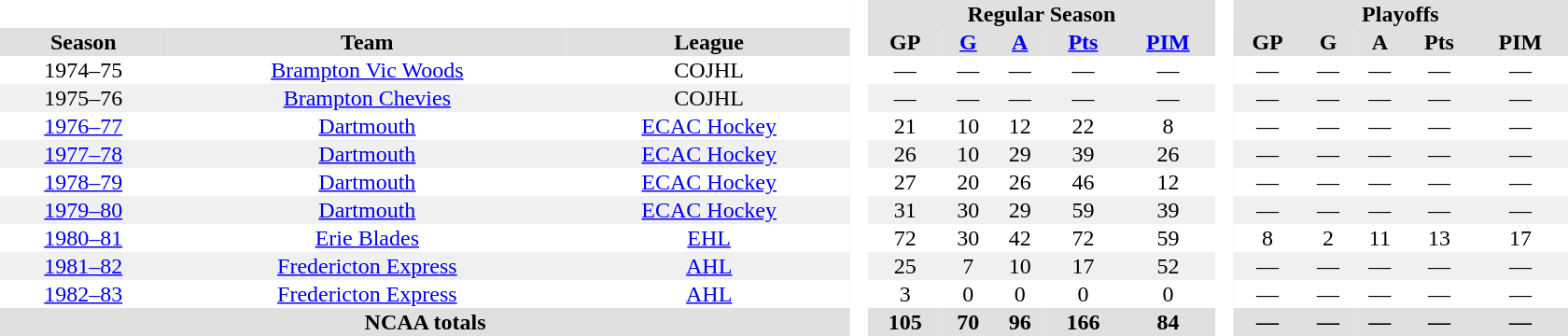<table border="0" cellpadding="1" cellspacing="0" style="text-align:center; width:70em">
<tr bgcolor="#e0e0e0">
<th colspan="3"  bgcolor="#ffffff"> </th>
<th rowspan="99" bgcolor="#ffffff"> </th>
<th colspan="5">Regular Season</th>
<th rowspan="99" bgcolor="#ffffff"> </th>
<th colspan="5">Playoffs</th>
</tr>
<tr bgcolor="#e0e0e0">
<th>Season</th>
<th>Team</th>
<th>League</th>
<th>GP</th>
<th><a href='#'>G</a></th>
<th><a href='#'>A</a></th>
<th><a href='#'>Pts</a></th>
<th><a href='#'>PIM</a></th>
<th>GP</th>
<th>G</th>
<th>A</th>
<th>Pts</th>
<th>PIM</th>
</tr>
<tr>
<td>1974–75</td>
<td><a href='#'>Brampton Vic Woods</a></td>
<td>COJHL</td>
<td>—</td>
<td>—</td>
<td>—</td>
<td>—</td>
<td>—</td>
<td>—</td>
<td>—</td>
<td>—</td>
<td>—</td>
<td>—</td>
</tr>
<tr bgcolor="f0f0f0">
<td>1975–76</td>
<td><a href='#'>Brampton Chevies</a></td>
<td>COJHL</td>
<td>—</td>
<td>—</td>
<td>—</td>
<td>—</td>
<td>—</td>
<td>—</td>
<td>—</td>
<td>—</td>
<td>—</td>
<td>—</td>
</tr>
<tr>
<td><a href='#'>1976–77</a></td>
<td><a href='#'>Dartmouth</a></td>
<td><a href='#'>ECAC Hockey</a></td>
<td>21</td>
<td>10</td>
<td>12</td>
<td>22</td>
<td>8</td>
<td>—</td>
<td>—</td>
<td>—</td>
<td>—</td>
<td>—</td>
</tr>
<tr bgcolor="f0f0f0">
<td><a href='#'>1977–78</a></td>
<td><a href='#'>Dartmouth</a></td>
<td><a href='#'>ECAC Hockey</a></td>
<td>26</td>
<td>10</td>
<td>29</td>
<td>39</td>
<td>26</td>
<td>—</td>
<td>—</td>
<td>—</td>
<td>—</td>
<td>—</td>
</tr>
<tr>
<td><a href='#'>1978–79</a></td>
<td><a href='#'>Dartmouth</a></td>
<td><a href='#'>ECAC Hockey</a></td>
<td>27</td>
<td>20</td>
<td>26</td>
<td>46</td>
<td>12</td>
<td>—</td>
<td>—</td>
<td>—</td>
<td>—</td>
<td>—</td>
</tr>
<tr bgcolor="f0f0f0">
<td><a href='#'>1979–80</a></td>
<td><a href='#'>Dartmouth</a></td>
<td><a href='#'>ECAC Hockey</a></td>
<td>31</td>
<td>30</td>
<td>29</td>
<td>59</td>
<td>39</td>
<td>—</td>
<td>—</td>
<td>—</td>
<td>—</td>
<td>—</td>
</tr>
<tr>
<td><a href='#'>1980–81</a></td>
<td><a href='#'>Erie Blades</a></td>
<td><a href='#'>EHL</a></td>
<td>72</td>
<td>30</td>
<td>42</td>
<td>72</td>
<td>59</td>
<td>8</td>
<td>2</td>
<td>11</td>
<td>13</td>
<td>17</td>
</tr>
<tr bgcolor="f0f0f0">
<td><a href='#'>1981–82</a></td>
<td><a href='#'>Fredericton Express</a></td>
<td><a href='#'>AHL</a></td>
<td>25</td>
<td>7</td>
<td>10</td>
<td>17</td>
<td>52</td>
<td>—</td>
<td>—</td>
<td>—</td>
<td>—</td>
<td>—</td>
</tr>
<tr>
<td><a href='#'>1982–83</a></td>
<td><a href='#'>Fredericton Express</a></td>
<td><a href='#'>AHL</a></td>
<td>3</td>
<td>0</td>
<td>0</td>
<td>0</td>
<td>0</td>
<td>—</td>
<td>—</td>
<td>—</td>
<td>—</td>
<td>—</td>
</tr>
<tr bgcolor="#e0e0e0">
<th colspan="3">NCAA totals</th>
<th>105</th>
<th>70</th>
<th>96</th>
<th>166</th>
<th>84</th>
<th>—</th>
<th>—</th>
<th>—</th>
<th>—</th>
<th>—</th>
</tr>
</table>
